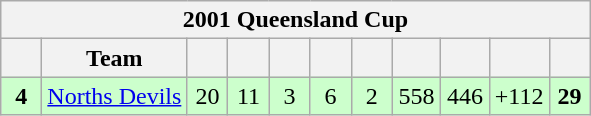<table class="wikitable" style="text-align:center;">
<tr>
<th colspan="11">2001 Queensland Cup</th>
</tr>
<tr>
<th width="20"></th>
<th>Team</th>
<th width="20"></th>
<th width="20"></th>
<th width="20"></th>
<th width="20"></th>
<th width="20"></th>
<th width="25"></th>
<th width="25"></th>
<th width="30"></th>
<th width="20"></th>
</tr>
<tr style="background: #ccffcc;">
<td><strong>4</strong></td>
<td style="text-align:left;"> <a href='#'>Norths Devils</a></td>
<td>20</td>
<td>11</td>
<td>3</td>
<td>6</td>
<td>2</td>
<td>558</td>
<td>446</td>
<td>+112</td>
<td><strong>29</strong></td>
</tr>
</table>
